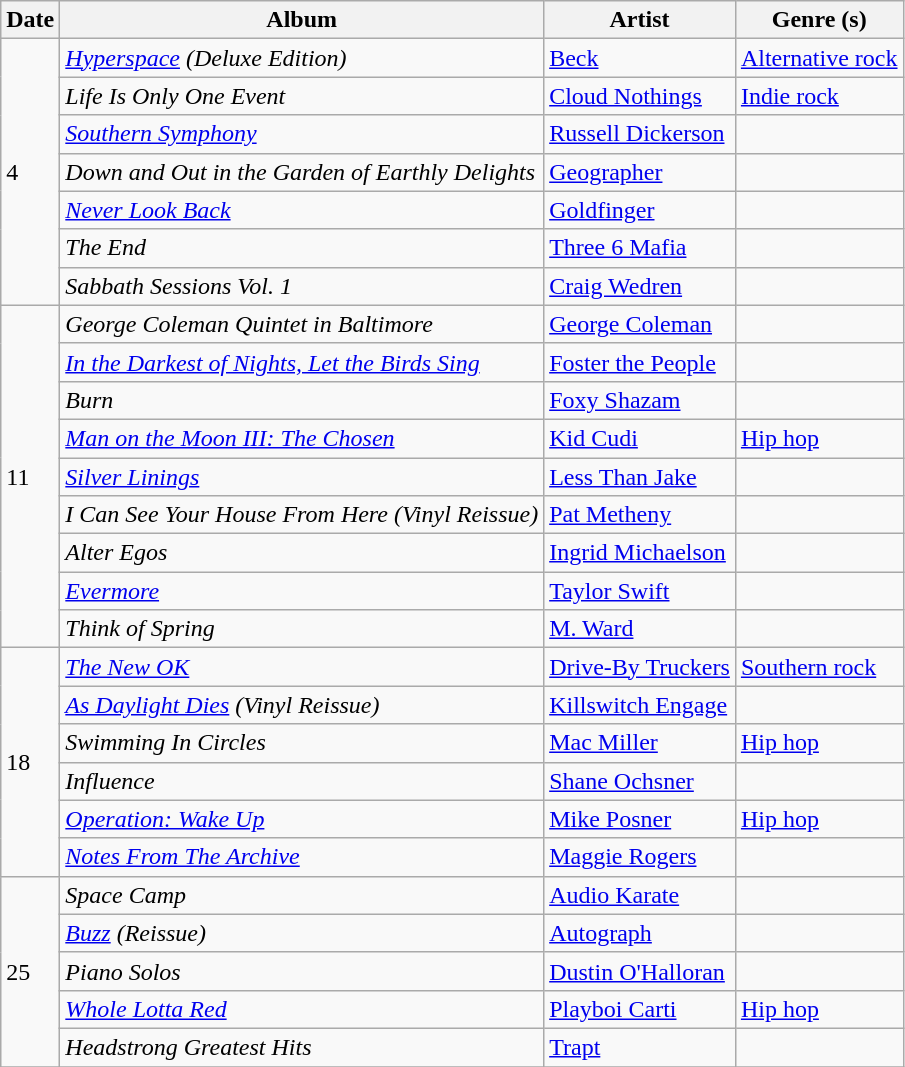<table class="wikitable">
<tr>
<th>Date</th>
<th>Album</th>
<th>Artist</th>
<th>Genre (s)</th>
</tr>
<tr>
<td rowspan="7">4</td>
<td><em><a href='#'>Hyperspace</a> (Deluxe Edition)</em></td>
<td><a href='#'>Beck</a></td>
<td><a href='#'>Alternative rock</a></td>
</tr>
<tr>
<td><em>Life Is Only One Event</em></td>
<td><a href='#'>Cloud Nothings</a></td>
<td><a href='#'>Indie rock</a></td>
</tr>
<tr>
<td><em><a href='#'>Southern Symphony</a></em></td>
<td><a href='#'>Russell Dickerson</a></td>
<td></td>
</tr>
<tr>
<td><em>Down and Out in the Garden of Earthly Delights</em></td>
<td><a href='#'>Geographer</a></td>
<td></td>
</tr>
<tr>
<td><em><a href='#'>Never Look Back</a></em></td>
<td><a href='#'>Goldfinger</a></td>
<td></td>
</tr>
<tr>
<td><em>The End</em></td>
<td><a href='#'>Three 6 Mafia</a></td>
<td></td>
</tr>
<tr>
<td><em>Sabbath Sessions Vol. 1</em></td>
<td><a href='#'>Craig Wedren</a></td>
<td></td>
</tr>
<tr>
<td rowspan="9">11</td>
<td><em>George Coleman Quintet in Baltimore</em></td>
<td><a href='#'>George Coleman</a></td>
<td></td>
</tr>
<tr>
<td><em><a href='#'>In the Darkest of Nights, Let the Birds Sing</a></em></td>
<td><a href='#'>Foster the People</a></td>
<td></td>
</tr>
<tr>
<td><em>Burn</em></td>
<td><a href='#'>Foxy Shazam</a></td>
<td></td>
</tr>
<tr>
<td><em><a href='#'>Man on the Moon III: The Chosen</a></em></td>
<td><a href='#'>Kid Cudi</a></td>
<td><a href='#'>Hip hop</a></td>
</tr>
<tr>
<td><em><a href='#'>Silver Linings</a></em></td>
<td><a href='#'>Less Than Jake</a></td>
<td></td>
</tr>
<tr>
<td><em>I Can See Your House From Here (Vinyl Reissue)</em></td>
<td><a href='#'>Pat Metheny</a></td>
<td></td>
</tr>
<tr>
<td><em>Alter Egos</em></td>
<td><a href='#'>Ingrid Michaelson</a></td>
<td></td>
</tr>
<tr>
<td><em><a href='#'>Evermore</a></em></td>
<td><a href='#'>Taylor Swift</a></td>
<td></td>
</tr>
<tr>
<td><em>Think of Spring</em></td>
<td><a href='#'>M. Ward</a></td>
<td></td>
</tr>
<tr>
<td rowspan="6">18</td>
<td><em><a href='#'>The New OK</a></em></td>
<td><a href='#'>Drive-By Truckers</a></td>
<td><a href='#'>Southern rock</a></td>
</tr>
<tr>
<td><em><a href='#'>As Daylight Dies</a> (Vinyl Reissue)</em></td>
<td><a href='#'>Killswitch Engage</a></td>
<td></td>
</tr>
<tr>
<td><em>Swimming In Circles</em></td>
<td><a href='#'>Mac Miller</a></td>
<td><a href='#'>Hip hop</a></td>
</tr>
<tr>
<td><em>Influence</em></td>
<td><a href='#'>Shane Ochsner</a></td>
<td></td>
</tr>
<tr>
<td><em><a href='#'>Operation: Wake Up</a></em></td>
<td><a href='#'>Mike Posner</a></td>
<td><a href='#'>Hip hop</a></td>
</tr>
<tr>
<td><em><a href='#'>Notes From The Archive</a></em></td>
<td><a href='#'>Maggie Rogers</a></td>
<td></td>
</tr>
<tr>
<td rowspan="5">25</td>
<td><em>Space Camp</em></td>
<td><a href='#'>Audio Karate</a></td>
<td></td>
</tr>
<tr>
<td><em><a href='#'>Buzz</a> (Reissue)</em></td>
<td><a href='#'>Autograph</a></td>
<td></td>
</tr>
<tr>
<td><em>Piano Solos</em></td>
<td><a href='#'>Dustin O'Halloran</a></td>
<td></td>
</tr>
<tr>
<td><em><a href='#'>Whole Lotta Red</a></em></td>
<td><a href='#'>Playboi Carti</a></td>
<td><a href='#'>Hip hop</a></td>
</tr>
<tr>
<td><em>Headstrong Greatest Hits</em></td>
<td><a href='#'>Trapt</a></td>
<td></td>
</tr>
<tr>
</tr>
</table>
